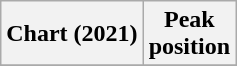<table class="wikitable plainrowheaders" style="text-align:center">
<tr>
<th scope="col">Chart (2021)</th>
<th scope="col">Peak<br>position</th>
</tr>
<tr>
</tr>
</table>
